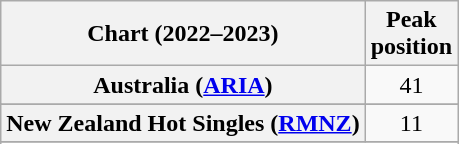<table class="wikitable sortable plainrowheaders" style="text-align:center">
<tr>
<th>Chart (2022–2023)</th>
<th>Peak<br>position</th>
</tr>
<tr>
<th scope="row">Australia (<a href='#'>ARIA</a>)</th>
<td>41</td>
</tr>
<tr>
</tr>
<tr>
</tr>
<tr>
</tr>
<tr>
<th scope="row">New Zealand Hot Singles (<a href='#'>RMNZ</a>)</th>
<td>11</td>
</tr>
<tr>
</tr>
<tr>
</tr>
<tr>
</tr>
</table>
